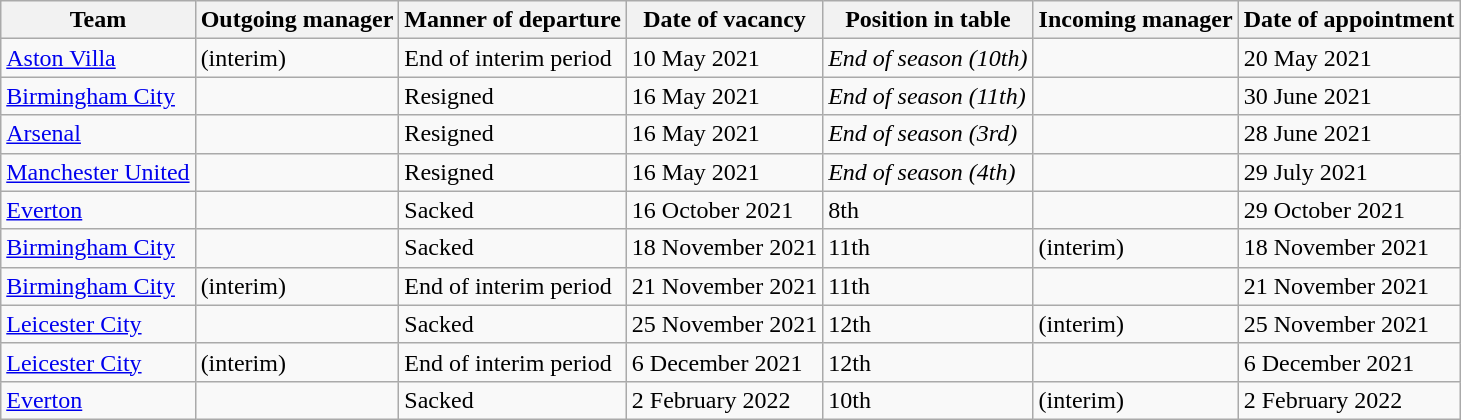<table class="wikitable sortable">
<tr>
<th>Team</th>
<th>Outgoing manager</th>
<th>Manner of departure</th>
<th>Date of vacancy</th>
<th>Position in table</th>
<th>Incoming manager</th>
<th>Date of appointment</th>
</tr>
<tr>
<td><a href='#'>Aston Villa</a></td>
<td>  (interim)</td>
<td>End of interim period</td>
<td>10 May 2021</td>
<td><em>End of season (10th)</em></td>
<td> </td>
<td>20 May 2021</td>
</tr>
<tr>
<td><a href='#'>Birmingham City</a></td>
<td> </td>
<td>Resigned</td>
<td>16 May 2021</td>
<td><em>End of season (11th)</em></td>
<td> </td>
<td>30 June 2021</td>
</tr>
<tr>
<td><a href='#'>Arsenal</a></td>
<td> </td>
<td>Resigned</td>
<td>16 May 2021</td>
<td><em>End of season (3rd)</em></td>
<td> </td>
<td>28 June 2021</td>
</tr>
<tr>
<td><a href='#'>Manchester United</a></td>
<td> </td>
<td>Resigned</td>
<td>16 May 2021</td>
<td><em>End of season (4th)</em></td>
<td> </td>
<td>29 July 2021</td>
</tr>
<tr>
<td><a href='#'>Everton</a></td>
<td> </td>
<td>Sacked</td>
<td>16 October 2021</td>
<td>8th</td>
<td> </td>
<td>29 October 2021</td>
</tr>
<tr>
<td><a href='#'>Birmingham City</a></td>
<td> </td>
<td>Sacked</td>
<td>18 November 2021</td>
<td>11th</td>
<td>  (interim)</td>
<td>18 November 2021</td>
</tr>
<tr>
<td><a href='#'>Birmingham City</a></td>
<td>  (interim)</td>
<td>End of interim period</td>
<td>21 November 2021</td>
<td>11th</td>
<td> </td>
<td>21 November 2021</td>
</tr>
<tr>
<td><a href='#'>Leicester City</a></td>
<td> </td>
<td>Sacked</td>
<td>25 November 2021</td>
<td>12th</td>
<td>  (interim)</td>
<td>25 November 2021</td>
</tr>
<tr>
<td><a href='#'>Leicester City</a></td>
<td>  (interim)</td>
<td>End of interim period</td>
<td>6 December 2021</td>
<td>12th</td>
<td> </td>
<td>6 December 2021</td>
</tr>
<tr>
<td><a href='#'>Everton</a></td>
<td> </td>
<td>Sacked</td>
<td>2 February 2022</td>
<td>10th</td>
<td>  (interim)</td>
<td>2 February 2022</td>
</tr>
</table>
